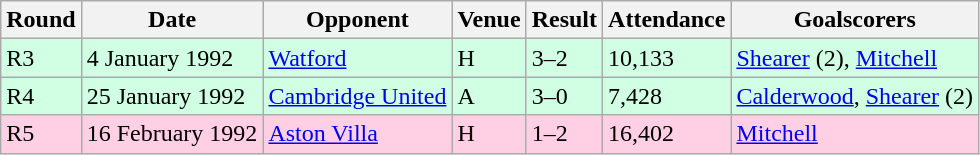<table class="wikitable">
<tr>
<th>Round</th>
<th>Date</th>
<th>Opponent</th>
<th>Venue</th>
<th>Result</th>
<th>Attendance</th>
<th>Goalscorers</th>
</tr>
<tr style="background-color: #d0ffe3;">
<td>R3</td>
<td>4 January 1992</td>
<td><a href='#'>Watford</a></td>
<td>H</td>
<td>3–2</td>
<td>10,133</td>
<td><a href='#'>Shearer</a> (2), <a href='#'>Mitchell</a></td>
</tr>
<tr style="background-color: #d0ffe3;">
<td>R4</td>
<td>25 January 1992</td>
<td><a href='#'>Cambridge United</a></td>
<td>A</td>
<td>3–0</td>
<td>7,428</td>
<td><a href='#'>Calderwood</a>, <a href='#'>Shearer</a> (2)</td>
</tr>
<tr style="background-color: #ffd0e3;">
<td>R5</td>
<td>16 February 1992</td>
<td><a href='#'>Aston Villa</a></td>
<td>H</td>
<td>1–2</td>
<td>16,402</td>
<td><a href='#'>Mitchell</a></td>
</tr>
</table>
